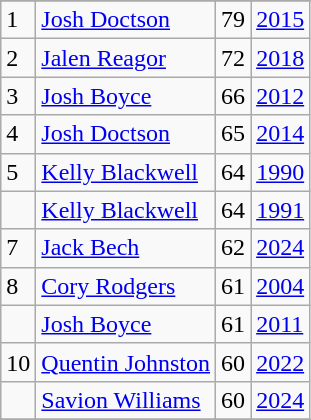<table class="wikitable">
<tr>
</tr>
<tr>
<td>1</td>
<td><a href='#'>Josh Doctson</a></td>
<td>79</td>
<td><a href='#'>2015</a></td>
</tr>
<tr>
<td>2</td>
<td><a href='#'>Jalen Reagor</a></td>
<td>72</td>
<td><a href='#'>2018</a></td>
</tr>
<tr>
<td>3</td>
<td><a href='#'>Josh Boyce</a></td>
<td>66</td>
<td><a href='#'>2012</a></td>
</tr>
<tr>
<td>4</td>
<td><a href='#'>Josh Doctson</a></td>
<td>65</td>
<td><a href='#'>2014</a></td>
</tr>
<tr>
<td>5</td>
<td><a href='#'>Kelly Blackwell</a></td>
<td>64</td>
<td><a href='#'>1990</a></td>
</tr>
<tr>
<td></td>
<td><a href='#'>Kelly Blackwell</a></td>
<td>64</td>
<td><a href='#'>1991</a></td>
</tr>
<tr>
<td>7</td>
<td><a href='#'>Jack Bech</a></td>
<td>62</td>
<td><a href='#'>2024</a></td>
</tr>
<tr>
<td>8</td>
<td><a href='#'>Cory Rodgers</a></td>
<td>61</td>
<td><a href='#'>2004</a></td>
</tr>
<tr>
<td></td>
<td><a href='#'>Josh Boyce</a></td>
<td>61</td>
<td><a href='#'>2011</a></td>
</tr>
<tr>
<td>10</td>
<td><a href='#'>Quentin Johnston</a></td>
<td>60</td>
<td><a href='#'>2022</a></td>
</tr>
<tr>
<td></td>
<td><a href='#'>Savion Williams</a></td>
<td>60</td>
<td><a href='#'>2024</a></td>
</tr>
<tr>
</tr>
</table>
